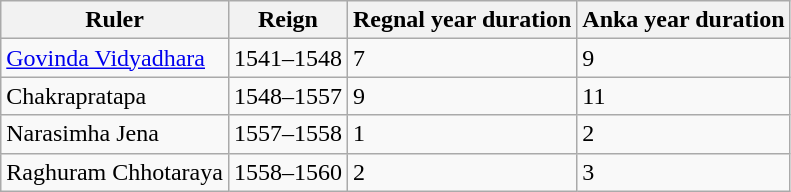<table class="wikitable">
<tr>
<th>Ruler</th>
<th>Reign</th>
<th>Regnal year duration</th>
<th>Anka year duration</th>
</tr>
<tr>
<td><a href='#'>Govinda Vidyadhara</a></td>
<td>1541–1548</td>
<td>7</td>
<td>9</td>
</tr>
<tr>
<td>Chakrapratapa</td>
<td>1548–1557</td>
<td>9</td>
<td>11</td>
</tr>
<tr>
<td>Narasimha Jena</td>
<td>1557–1558</td>
<td>1</td>
<td>2</td>
</tr>
<tr>
<td>Raghuram Chhotaraya</td>
<td>1558–1560</td>
<td>2</td>
<td>3</td>
</tr>
</table>
